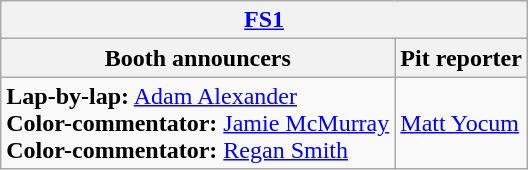<table class="wikitable">
<tr>
<th colspan="2"><a href='#'>FS1</a></th>
</tr>
<tr>
<th>Booth announcers</th>
<th>Pit reporter</th>
</tr>
<tr>
<td><strong>Lap-by-lap:</strong> <a href='#'>Adam Alexander</a><br><strong>Color-commentator:</strong> <a href='#'>Jamie McMurray</a><br><strong>Color-commentator:</strong> <a href='#'>Regan Smith</a></td>
<td><a href='#'>Matt Yocum</a></td>
</tr>
</table>
